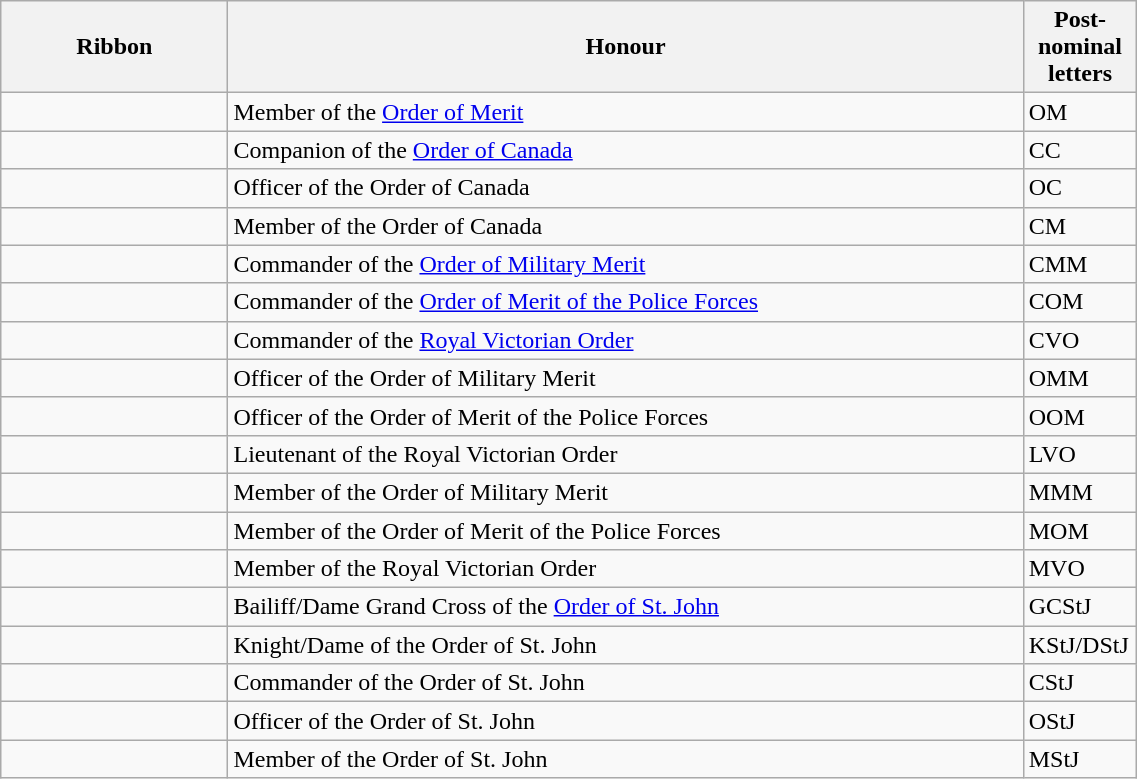<table class="wikitable" style="width:60%;">
<tr>
<th width="20%">Ribbon</th>
<th width="70%">Honour</th>
<th width="10%">Post-nominal letters</th>
</tr>
<tr>
<td></td>
<td>Member of the <a href='#'>Order of Merit</a></td>
<td>OM</td>
</tr>
<tr>
<td></td>
<td>Companion of the <a href='#'>Order of Canada</a></td>
<td>CC</td>
</tr>
<tr>
<td></td>
<td>Officer of the Order of Canada</td>
<td>OC</td>
</tr>
<tr>
<td></td>
<td>Member of the Order of Canada</td>
<td>CM</td>
</tr>
<tr>
<td></td>
<td>Commander of the <a href='#'>Order of Military Merit</a></td>
<td>CMM</td>
</tr>
<tr>
<td></td>
<td>Commander of the <a href='#'>Order of Merit of the Police Forces</a></td>
<td>COM</td>
</tr>
<tr>
<td></td>
<td>Commander of the <a href='#'>Royal Victorian Order</a></td>
<td>CVO</td>
</tr>
<tr>
<td></td>
<td>Officer of the Order of Military Merit</td>
<td>OMM</td>
</tr>
<tr>
<td></td>
<td>Officer of the Order of Merit of the Police Forces</td>
<td>OOM</td>
</tr>
<tr>
<td></td>
<td>Lieutenant of the Royal Victorian Order</td>
<td>LVO</td>
</tr>
<tr>
<td></td>
<td>Member of the Order of Military Merit</td>
<td>MMM</td>
</tr>
<tr>
<td></td>
<td>Member of the Order of Merit of the Police Forces</td>
<td>MOM</td>
</tr>
<tr>
<td></td>
<td>Member of the Royal Victorian Order</td>
<td>MVO</td>
</tr>
<tr>
<td></td>
<td>Bailiff/Dame Grand Cross of the <a href='#'>Order of St. John</a></td>
<td>GCStJ</td>
</tr>
<tr>
<td></td>
<td>Knight/Dame of the Order of St. John</td>
<td>KStJ/DStJ</td>
</tr>
<tr>
<td></td>
<td>Commander of the Order of St. John</td>
<td>CStJ</td>
</tr>
<tr>
<td></td>
<td>Officer of the Order of St. John</td>
<td>OStJ</td>
</tr>
<tr>
<td></td>
<td>Member of the Order of St. John</td>
<td>MStJ</td>
</tr>
</table>
